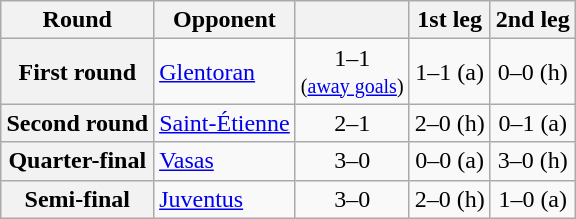<table class="wikitable plainrowheaders" style="text-align:center;margin-left:1em;float:right">
<tr>
<th scope="col">Round</th>
<th scope="col">Opponent</th>
<th scope="col"></th>
<th scope="col">1st leg</th>
<th scope="col">2nd leg</th>
</tr>
<tr>
<th scope="row">First round</th>
<td align="left"> <a href='#'>Glentoran</a></td>
<td>1–1<br><small>(<a href='#'>away goals</a>)</small></td>
<td>1–1 (a)</td>
<td>0–0 (h)</td>
</tr>
<tr>
<th scope="row">Second round</th>
<td align="left"> <a href='#'>Saint-Étienne</a></td>
<td>2–1</td>
<td>2–0 (h)</td>
<td>0–1 (a)</td>
</tr>
<tr>
<th scope="row">Quarter-final</th>
<td align="left"> <a href='#'>Vasas</a></td>
<td>3–0</td>
<td>0–0 (a)</td>
<td>3–0 (h)</td>
</tr>
<tr>
<th scope="row">Semi-final</th>
<td align="left"> <a href='#'>Juventus</a></td>
<td>3–0</td>
<td>2–0 (h)</td>
<td>1–0 (a)</td>
</tr>
</table>
